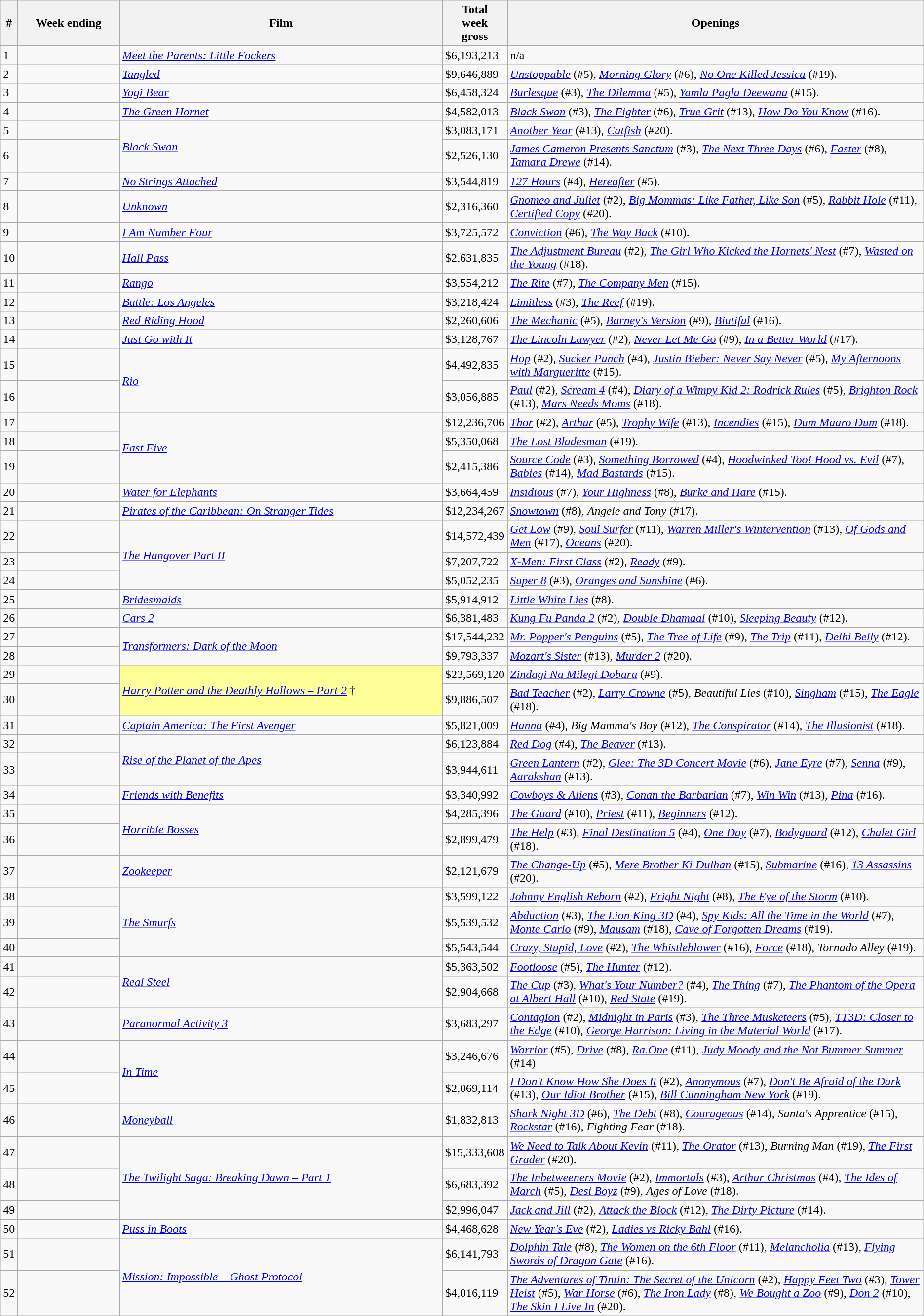<table class="wikitable sortable">
<tr>
<th abbr="Week">#</th>
<th abbr="Date" style="width:130px">Week ending</th>
<th style="width:35%;">Film</th>
<th abbr="Gross">Total<br>week<br>gross</th>
<th>Openings</th>
</tr>
<tr>
<td>1</td>
<td></td>
<td><em><a href='#'>Meet the Parents: Little Fockers</a></em></td>
<td>$6,193,213</td>
<td>n/a</td>
</tr>
<tr>
<td>2</td>
<td></td>
<td><em><a href='#'>Tangled</a></em></td>
<td>$9,646,889</td>
<td><em><a href='#'>Unstoppable</a></em> (#5), <em><a href='#'>Morning Glory</a></em> (#6), <em><a href='#'>No One Killed Jessica</a></em> (#19).</td>
</tr>
<tr>
<td>3</td>
<td></td>
<td><em><a href='#'>Yogi Bear</a></em></td>
<td>$6,458,324</td>
<td><em><a href='#'>Burlesque</a></em> (#3), <em><a href='#'>The Dilemma</a></em> (#5), <em><a href='#'>Yamla Pagla Deewana</a></em> (#15).</td>
</tr>
<tr>
<td>4</td>
<td></td>
<td><em><a href='#'>The Green Hornet</a></em></td>
<td>$4,582,013</td>
<td><em><a href='#'>Black Swan</a></em> (#3), <em><a href='#'>The Fighter</a></em> (#6), <em><a href='#'>True Grit</a></em> (#13), <em><a href='#'>How Do You Know</a></em> (#16).</td>
</tr>
<tr>
<td>5</td>
<td></td>
<td rowspan="2"><em><a href='#'>Black Swan</a></em></td>
<td>$3,083,171</td>
<td><em><a href='#'>Another Year</a></em> (#13), <em><a href='#'>Catfish</a></em> (#20).</td>
</tr>
<tr>
<td>6</td>
<td></td>
<td>$2,526,130</td>
<td><em><a href='#'>James Cameron Presents Sanctum</a></em> (#3), <em><a href='#'>The Next Three Days</a></em> (#6), <em><a href='#'>Faster</a></em> (#8), <em><a href='#'>Tamara Drewe</a></em> (#14).</td>
</tr>
<tr>
<td>7</td>
<td></td>
<td><em><a href='#'>No Strings Attached</a></em></td>
<td>$3,544,819</td>
<td><em><a href='#'>127 Hours</a></em> (#4), <em><a href='#'>Hereafter</a></em> (#5).</td>
</tr>
<tr>
<td>8</td>
<td></td>
<td><em><a href='#'>Unknown</a></em></td>
<td>$2,316,360</td>
<td><em><a href='#'>Gnomeo and Juliet</a></em> (#2), <em><a href='#'>Big Mommas: Like Father, Like Son</a></em> (#5), <em><a href='#'>Rabbit Hole</a></em> (#11), <em><a href='#'>Certified Copy</a></em> (#20).</td>
</tr>
<tr>
<td>9</td>
<td></td>
<td><em><a href='#'>I Am Number Four</a></em></td>
<td>$3,725,572</td>
<td><em><a href='#'>Conviction</a></em> (#6), <em><a href='#'>The Way Back</a></em> (#10).</td>
</tr>
<tr>
<td>10</td>
<td></td>
<td><em><a href='#'>Hall Pass</a></em></td>
<td>$2,631,835</td>
<td><em><a href='#'>The Adjustment Bureau</a></em> (#2), <em><a href='#'>The Girl Who Kicked the Hornets' Nest</a></em> (#7), <em><a href='#'>Wasted on the Young</a></em> (#18).</td>
</tr>
<tr>
<td>11</td>
<td></td>
<td><em><a href='#'>Rango</a></em></td>
<td>$3,554,212</td>
<td><em><a href='#'>The Rite</a></em> (#7), <em><a href='#'>The Company Men</a></em> (#15).</td>
</tr>
<tr>
<td>12</td>
<td></td>
<td><em><a href='#'>Battle: Los Angeles</a></em></td>
<td>$3,218,424</td>
<td><em><a href='#'>Limitless</a></em> (#3), <em><a href='#'>The Reef</a></em> (#19).</td>
</tr>
<tr>
<td>13</td>
<td></td>
<td><em><a href='#'>Red Riding Hood</a></em></td>
<td>$2,260,606</td>
<td><em><a href='#'>The Mechanic</a></em> (#5), <em><a href='#'>Barney's Version</a></em> (#9), <em><a href='#'>Biutiful</a></em> (#16).</td>
</tr>
<tr>
<td>14</td>
<td></td>
<td><em><a href='#'>Just Go with It</a></em></td>
<td>$3,128,767</td>
<td><em><a href='#'>The Lincoln Lawyer</a></em> (#2), <em><a href='#'>Never Let Me Go</a></em> (#9), <em><a href='#'>In a Better World</a></em> (#17).</td>
</tr>
<tr>
<td>15</td>
<td></td>
<td rowspan="2"><em><a href='#'>Rio</a></em></td>
<td>$4,492,835</td>
<td><em><a href='#'>Hop</a></em> (#2), <em><a href='#'>Sucker Punch</a></em> (#4), <em><a href='#'>Justin Bieber: Never Say Never</a></em> (#5), <em><a href='#'>My Afternoons with Margueritte</a></em> (#15).</td>
</tr>
<tr>
<td>16</td>
<td></td>
<td>$3,056,885</td>
<td><em><a href='#'>Paul</a></em> (#2), <em><a href='#'>Scream 4</a></em> (#4), <em><a href='#'>Diary of a Wimpy Kid 2: Rodrick Rules</a></em> (#5), <em><a href='#'>Brighton Rock</a></em> (#13), <em><a href='#'>Mars Needs Moms</a></em> (#18).</td>
</tr>
<tr>
<td>17</td>
<td></td>
<td rowspan="3"><em><a href='#'>Fast Five</a></em></td>
<td>$12,236,706</td>
<td><em><a href='#'>Thor</a></em> (#2), <em><a href='#'>Arthur</a></em> (#5), <em><a href='#'>Trophy Wife</a></em> (#13), <em><a href='#'>Incendies</a></em> (#15), <em><a href='#'>Dum Maaro Dum</a></em> (#18).</td>
</tr>
<tr>
<td>18</td>
<td></td>
<td>$5,350,068</td>
<td><em><a href='#'>The Lost Bladesman</a></em> (#19).</td>
</tr>
<tr>
<td>19</td>
<td></td>
<td>$2,415,386</td>
<td><em><a href='#'>Source Code</a></em> (#3), <em><a href='#'>Something Borrowed</a></em> (#4), <em><a href='#'>Hoodwinked Too! Hood vs. Evil</a></em> (#7), <em><a href='#'>Babies</a></em> (#14), <em><a href='#'>Mad Bastards</a></em> (#15).</td>
</tr>
<tr>
<td>20</td>
<td></td>
<td><em><a href='#'>Water for Elephants</a></em></td>
<td>$3,664,459</td>
<td><em><a href='#'>Insidious</a></em> (#7), <em><a href='#'>Your Highness</a></em> (#8), <em><a href='#'>Burke and Hare</a></em> (#15).</td>
</tr>
<tr>
<td>21</td>
<td></td>
<td><em><a href='#'>Pirates of the Caribbean: On Stranger Tides</a></em></td>
<td>$12,234,267</td>
<td><em><a href='#'>Snowtown</a></em> (#8), <em>Angele and Tony</em> (#17).</td>
</tr>
<tr>
<td>22</td>
<td></td>
<td rowspan="3"><em><a href='#'>The Hangover Part II</a></em></td>
<td>$14,572,439</td>
<td><em><a href='#'>Get Low</a></em> (#9), <em><a href='#'>Soul Surfer</a></em> (#11), <em><a href='#'>Warren Miller's Wintervention</a></em> (#13), <em><a href='#'>Of Gods and Men</a></em> (#17), <em><a href='#'>Oceans</a></em> (#20).</td>
</tr>
<tr>
<td>23</td>
<td></td>
<td>$7,207,722</td>
<td><em><a href='#'>X-Men: First Class</a></em> (#2), <em><a href='#'>Ready</a></em> (#9).</td>
</tr>
<tr>
<td>24</td>
<td></td>
<td>$5,052,235</td>
<td><em><a href='#'>Super 8</a></em> (#3), <em><a href='#'>Oranges and Sunshine</a></em> (#6).</td>
</tr>
<tr>
<td>25</td>
<td></td>
<td><em><a href='#'>Bridesmaids</a></em></td>
<td>$5,914,912</td>
<td><em><a href='#'>Little White Lies</a></em> (#8).</td>
</tr>
<tr>
<td>26</td>
<td></td>
<td><em><a href='#'>Cars 2</a></em></td>
<td>$6,381,483</td>
<td><em><a href='#'>Kung Fu Panda 2</a></em> (#2), <em><a href='#'>Double Dhamaal</a></em> (#10), <em><a href='#'>Sleeping Beauty</a></em> (#12).</td>
</tr>
<tr>
<td>27</td>
<td></td>
<td rowspan="2"><em><a href='#'>Transformers: Dark of the Moon</a></em></td>
<td>$17,544,232</td>
<td><em><a href='#'>Mr. Popper's Penguins</a></em> (#5), <em><a href='#'>The Tree of Life</a></em> (#9), <em><a href='#'>The Trip</a></em> (#11), <em><a href='#'>Delhi Belly</a></em> (#12).</td>
</tr>
<tr>
<td>28</td>
<td></td>
<td>$9,793,337</td>
<td><em><a href='#'>Mozart's Sister</a></em> (#13), <em><a href='#'>Murder 2</a></em> (#20).</td>
</tr>
<tr>
<td>29</td>
<td></td>
<td rowspan="2" style="background-color:#FFFF99"><em><a href='#'>Harry Potter and the Deathly Hallows – Part 2</a></em> †</td>
<td>$23,569,120</td>
<td><em><a href='#'>Zindagi Na Milegi Dobara</a></em> (#9).</td>
</tr>
<tr>
<td>30</td>
<td></td>
<td>$9,886,507</td>
<td><em><a href='#'>Bad Teacher</a></em> (#2), <em><a href='#'>Larry Crowne</a></em> (#5), <em>Beautiful Lies</em> (#10), <em><a href='#'>Singham</a></em> (#15), <em><a href='#'>The Eagle</a></em> (#18).</td>
</tr>
<tr>
<td>31</td>
<td></td>
<td><em><a href='#'>Captain America: The First Avenger</a></em></td>
<td>$5,821,009</td>
<td><em><a href='#'>Hanna</a></em> (#4), <em>Big Mamma's Boy</em> (#12), <em><a href='#'>The Conspirator</a></em> (#14), <em><a href='#'>The Illusionist</a></em> (#18).</td>
</tr>
<tr>
<td>32</td>
<td></td>
<td rowspan="2"><em><a href='#'>Rise of the Planet of the Apes</a></em></td>
<td>$6,123,884</td>
<td><em><a href='#'>Red Dog</a></em> (#4), <em><a href='#'>The Beaver</a></em> (#13).</td>
</tr>
<tr>
<td>33</td>
<td></td>
<td>$3,944,611</td>
<td><em><a href='#'>Green Lantern</a></em> (#2), <em><a href='#'>Glee: The 3D Concert Movie</a></em> (#6), <em><a href='#'>Jane Eyre</a></em> (#7), <em><a href='#'>Senna</a></em> (#9), <em><a href='#'>Aarakshan</a></em> (#13).</td>
</tr>
<tr>
<td>34</td>
<td></td>
<td><em><a href='#'>Friends with Benefits</a></em></td>
<td>$3,340,992</td>
<td><em><a href='#'>Cowboys & Aliens</a></em> (#3), <em><a href='#'>Conan the Barbarian</a></em> (#7), <em><a href='#'>Win Win</a></em> (#13), <em><a href='#'>Pina</a></em> (#16).</td>
</tr>
<tr>
<td>35</td>
<td></td>
<td rowspan="2"><em><a href='#'>Horrible Bosses</a></em></td>
<td>$4,285,396</td>
<td><em><a href='#'>The Guard</a></em> (#10), <em><a href='#'>Priest</a></em> (#11), <em><a href='#'>Beginners</a></em> (#12).</td>
</tr>
<tr>
<td>36</td>
<td></td>
<td>$2,899,479</td>
<td><em><a href='#'>The Help</a></em> (#3), <em><a href='#'>Final Destination 5</a></em> (#4), <em><a href='#'>One Day</a></em> (#7), <em><a href='#'>Bodyguard</a></em> (#12), <em><a href='#'>Chalet Girl</a></em> (#18).</td>
</tr>
<tr>
<td>37</td>
<td></td>
<td><em><a href='#'>Zookeeper</a></em></td>
<td>$2,121,679</td>
<td><em><a href='#'>The Change-Up</a></em> (#5), <em><a href='#'>Mere Brother Ki Dulhan</a></em> (#15), <em><a href='#'>Submarine</a></em> (#16), <em><a href='#'>13 Assassins</a></em> (#20).</td>
</tr>
<tr>
<td>38</td>
<td></td>
<td rowspan="3"><em><a href='#'>The Smurfs</a></em></td>
<td>$3,599,122</td>
<td><em><a href='#'>Johnny English Reborn</a></em> (#2), <em><a href='#'>Fright Night</a></em> (#8), <em><a href='#'>The Eye of the Storm</a></em> (#10).</td>
</tr>
<tr>
<td>39</td>
<td></td>
<td>$5,539,532</td>
<td><em><a href='#'>Abduction</a></em> (#3), <em><a href='#'>The Lion King 3D</a></em> (#4), <em><a href='#'>Spy Kids: All the Time in the World</a></em> (#7), <em><a href='#'>Monte Carlo</a></em> (#9), <em><a href='#'>Mausam</a></em> (#18), <em><a href='#'>Cave of Forgotten Dreams</a></em> (#19).</td>
</tr>
<tr>
<td>40</td>
<td></td>
<td>$5,543,544</td>
<td><em><a href='#'>Crazy, Stupid, Love</a></em> (#2), <em><a href='#'>The Whistleblower</a></em> (#16), <em><a href='#'>Force</a></em> (#18), <em>Tornado Alley</em> (#19).</td>
</tr>
<tr>
<td>41</td>
<td></td>
<td rowspan="2"><em><a href='#'>Real Steel</a></em></td>
<td>$5,363,502</td>
<td><em><a href='#'>Footloose</a></em> (#5), <em><a href='#'>The Hunter</a></em> (#12).</td>
</tr>
<tr>
<td>42</td>
<td></td>
<td>$2,904,668</td>
<td><em><a href='#'>The Cup</a></em> (#3), <em><a href='#'>What's Your Number?</a></em> (#4), <em><a href='#'>The Thing</a></em> (#7), <em><a href='#'>The Phantom of the Opera at Albert Hall</a></em> (#10), <em><a href='#'>Red State</a></em> (#19).</td>
</tr>
<tr>
<td>43</td>
<td></td>
<td><em><a href='#'>Paranormal Activity 3</a></em></td>
<td>$3,683,297</td>
<td><em><a href='#'>Contagion</a></em> (#2), <em><a href='#'>Midnight in Paris</a></em> (#3), <em><a href='#'>The Three Musketeers</a></em> (#5), <em><a href='#'>TT3D: Closer to the Edge</a></em> (#10), <em><a href='#'>George Harrison: Living in the Material World</a></em> (#17).</td>
</tr>
<tr>
<td>44</td>
<td></td>
<td rowspan="2"><em><a href='#'>In Time</a></em></td>
<td>$3,246,676</td>
<td><em><a href='#'>Warrior</a></em> (#5), <em><a href='#'>Drive</a></em> (#8), <em><a href='#'>Ra.One</a></em> (#11), <em><a href='#'>Judy Moody and the Not Bummer Summer</a></em> (#14)</td>
</tr>
<tr>
<td>45</td>
<td></td>
<td>$2,069,114</td>
<td><em><a href='#'>I Don't Know How She Does It</a></em> (#2), <em><a href='#'>Anonymous</a></em> (#7), <em><a href='#'>Don't Be Afraid of the Dark</a></em> (#13), <em><a href='#'>Our Idiot Brother</a></em> (#15), <em><a href='#'>Bill Cunningham New York</a></em> (#19).</td>
</tr>
<tr>
<td>46</td>
<td></td>
<td><em><a href='#'>Moneyball</a></em></td>
<td>$1,832,813</td>
<td><em><a href='#'>Shark Night 3D</a></em> (#6), <em><a href='#'>The Debt</a></em> (#8), <em><a href='#'>Courageous</a></em> (#14), <em>Santa's Apprentice</em> (#15), <em><a href='#'>Rockstar</a></em> (#16), <em>Fighting Fear</em> (#18).</td>
</tr>
<tr>
<td>47</td>
<td></td>
<td rowspan="3"><em><a href='#'>The Twilight Saga: Breaking Dawn – Part 1</a></em></td>
<td>$15,333,608</td>
<td><em><a href='#'>We Need to Talk About Kevin</a></em> (#11), <em><a href='#'>The Orator</a></em> (#13), <em>Burning Man</em> (#19), <em><a href='#'>The First Grader</a></em> (#20).</td>
</tr>
<tr>
<td>48</td>
<td></td>
<td>$6,683,392</td>
<td><em><a href='#'>The Inbetweeners Movie</a></em> (#2), <em><a href='#'>Immortals</a></em> (#3), <em><a href='#'>Arthur Christmas</a></em> (#4), <em><a href='#'>The Ides of March</a></em> (#5), <em><a href='#'>Desi Boyz</a></em> (#9), <em>Ages of Love</em> (#18).</td>
</tr>
<tr>
<td>49</td>
<td></td>
<td>$2,996,047</td>
<td><em><a href='#'>Jack and Jill</a></em> (#2), <em><a href='#'>Attack the Block</a></em> (#12), <em><a href='#'>The Dirty Picture</a></em> (#14).</td>
</tr>
<tr>
<td>50</td>
<td></td>
<td><em><a href='#'>Puss in Boots</a></em></td>
<td>$4,468,628</td>
<td><em><a href='#'>New Year's Eve</a></em> (#2), <em><a href='#'>Ladies vs Ricky Bahl</a></em> (#16).</td>
</tr>
<tr>
<td>51</td>
<td></td>
<td rowspan="2"><em><a href='#'>Mission: Impossible – Ghost Protocol</a></em></td>
<td>$6,141,793</td>
<td><em><a href='#'>Dolphin Tale</a></em> (#8), <em><a href='#'>The Women on the 6th Floor</a></em> (#11), <em><a href='#'>Melancholia</a></em> (#13), <em><a href='#'>Flying Swords of Dragon Gate</a></em> (#16).</td>
</tr>
<tr>
<td>52</td>
<td></td>
<td>$4,016,119</td>
<td><em><a href='#'>The Adventures of Tintin: The Secret of the Unicorn</a></em> (#2), <em><a href='#'>Happy Feet Two</a></em> (#3), <em><a href='#'>Tower Heist</a></em> (#5), <em><a href='#'>War Horse</a></em> (#6), <em><a href='#'>The Iron Lady</a></em> (#8), <em><a href='#'>We Bought a Zoo</a></em> (#9), <em><a href='#'>Don 2</a></em> (#10), <em><a href='#'>The Skin I Live In</a></em> (#20).</td>
</tr>
</table>
